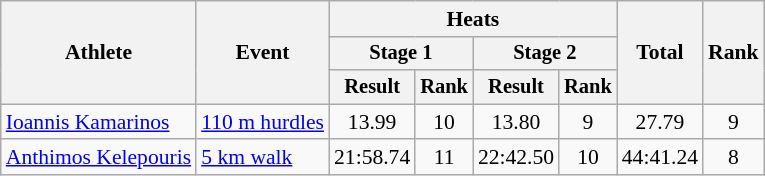<table class="wikitable" style="font-size:90%">
<tr>
<th rowspan=3>Athlete</th>
<th rowspan=3>Event</th>
<th colspan=4>Heats</th>
<th rowspan=3>Total</th>
<th rowspan=3>Rank</th>
</tr>
<tr style="font-size:95%">
<th colspan=2>Stage 1</th>
<th colspan=2>Stage 2</th>
</tr>
<tr style="font-size:95%">
<th>Result</th>
<th>Rank</th>
<th>Result</th>
<th>Rank</th>
</tr>
<tr align=center>
<td align=left><a href='#'>Ioannis Kamarinos</a></td>
<td align=left><a href='#'>110 m hurdles</a></td>
<td>13.99</td>
<td>10</td>
<td>13.80</td>
<td>9</td>
<td>27.79</td>
<td>9</td>
</tr>
<tr align=center>
<td align=left><a href='#'>Anthimos Kelepouris</a></td>
<td align=left><a href='#'>5 km walk</a></td>
<td>21:58.74</td>
<td>11</td>
<td>22:42.50</td>
<td>10</td>
<td>44:41.24</td>
<td>8</td>
</tr>
</table>
